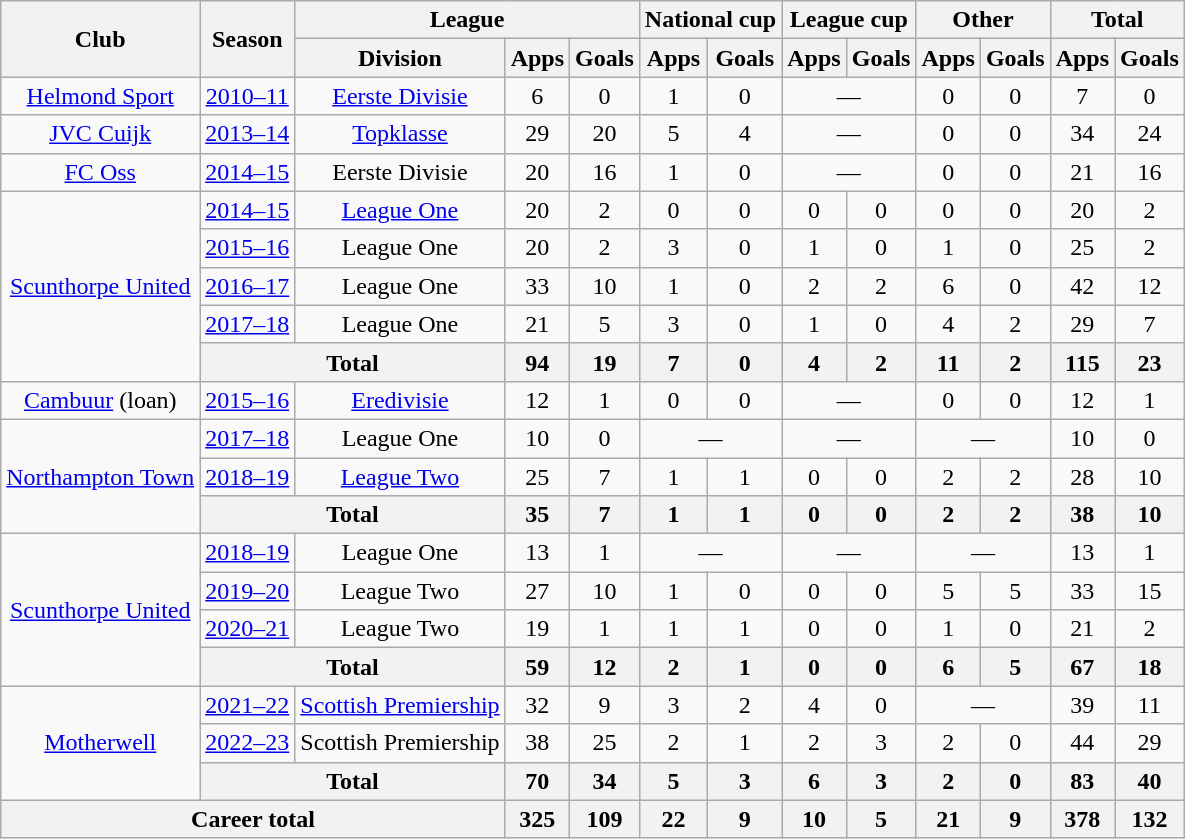<table class="wikitable" style="text-align:center">
<tr>
<th rowspan="2">Club</th>
<th rowspan="2">Season</th>
<th colspan="3">League</th>
<th colspan="2">National cup</th>
<th colspan="2">League cup</th>
<th colspan="2">Other</th>
<th colspan="2">Total</th>
</tr>
<tr>
<th>Division</th>
<th>Apps</th>
<th>Goals</th>
<th>Apps</th>
<th>Goals</th>
<th>Apps</th>
<th>Goals</th>
<th>Apps</th>
<th>Goals</th>
<th>Apps</th>
<th>Goals</th>
</tr>
<tr>
<td><a href='#'>Helmond Sport</a></td>
<td><a href='#'>2010–11</a></td>
<td><a href='#'>Eerste Divisie</a></td>
<td>6</td>
<td>0</td>
<td>1</td>
<td>0</td>
<td colspan="2">—</td>
<td>0</td>
<td>0</td>
<td>7</td>
<td>0</td>
</tr>
<tr>
<td><a href='#'>JVC Cuijk</a></td>
<td><a href='#'>2013–14</a></td>
<td><a href='#'>Topklasse</a></td>
<td>29</td>
<td>20</td>
<td>5</td>
<td>4</td>
<td colspan="2">—</td>
<td>0</td>
<td>0</td>
<td>34</td>
<td>24</td>
</tr>
<tr>
<td><a href='#'>FC Oss</a></td>
<td><a href='#'>2014–15</a></td>
<td>Eerste Divisie</td>
<td>20</td>
<td>16</td>
<td>1</td>
<td>0</td>
<td colspan="2">—</td>
<td>0</td>
<td>0</td>
<td>21</td>
<td>16</td>
</tr>
<tr>
<td rowspan="5"><a href='#'>Scunthorpe United</a></td>
<td><a href='#'>2014–15</a></td>
<td><a href='#'>League One</a></td>
<td>20</td>
<td>2</td>
<td>0</td>
<td>0</td>
<td>0</td>
<td>0</td>
<td>0</td>
<td>0</td>
<td>20</td>
<td>2</td>
</tr>
<tr>
<td><a href='#'>2015–16</a></td>
<td>League One</td>
<td>20</td>
<td>2</td>
<td>3</td>
<td>0</td>
<td>1</td>
<td>0</td>
<td>1</td>
<td>0</td>
<td>25</td>
<td>2</td>
</tr>
<tr>
<td><a href='#'>2016–17</a></td>
<td>League One</td>
<td>33</td>
<td>10</td>
<td>1</td>
<td>0</td>
<td>2</td>
<td>2</td>
<td>6</td>
<td>0</td>
<td>42</td>
<td>12</td>
</tr>
<tr>
<td><a href='#'>2017–18</a></td>
<td>League One</td>
<td>21</td>
<td>5</td>
<td>3</td>
<td>0</td>
<td>1</td>
<td>0</td>
<td>4</td>
<td>2</td>
<td>29</td>
<td>7</td>
</tr>
<tr>
<th colspan="2">Total</th>
<th>94</th>
<th>19</th>
<th>7</th>
<th>0</th>
<th>4</th>
<th>2</th>
<th>11</th>
<th>2</th>
<th>115</th>
<th>23</th>
</tr>
<tr>
<td><a href='#'>Cambuur</a> (loan)</td>
<td><a href='#'>2015–16</a></td>
<td><a href='#'>Eredivisie</a></td>
<td>12</td>
<td>1</td>
<td>0</td>
<td>0</td>
<td colspan="2">—</td>
<td>0</td>
<td>0</td>
<td>12</td>
<td>1</td>
</tr>
<tr>
<td rowspan="3"><a href='#'>Northampton Town</a></td>
<td><a href='#'>2017–18</a></td>
<td>League One</td>
<td>10</td>
<td>0</td>
<td colspan="2">—</td>
<td colspan="2">—</td>
<td colspan="2">—</td>
<td>10</td>
<td>0</td>
</tr>
<tr>
<td><a href='#'>2018–19</a></td>
<td><a href='#'>League Two</a></td>
<td>25</td>
<td>7</td>
<td>1</td>
<td>1</td>
<td>0</td>
<td>0</td>
<td>2</td>
<td>2</td>
<td>28</td>
<td>10</td>
</tr>
<tr>
<th colspan="2">Total</th>
<th>35</th>
<th>7</th>
<th>1</th>
<th>1</th>
<th>0</th>
<th>0</th>
<th>2</th>
<th>2</th>
<th>38</th>
<th>10</th>
</tr>
<tr>
<td rowspan="4"><a href='#'>Scunthorpe United</a></td>
<td><a href='#'>2018–19</a></td>
<td>League One</td>
<td>13</td>
<td>1</td>
<td colspan="2">—</td>
<td colspan="2">—</td>
<td colspan="2">—</td>
<td>13</td>
<td>1</td>
</tr>
<tr>
<td><a href='#'>2019–20</a></td>
<td>League Two</td>
<td>27</td>
<td>10</td>
<td>1</td>
<td>0</td>
<td>0</td>
<td>0</td>
<td>5</td>
<td>5</td>
<td>33</td>
<td>15</td>
</tr>
<tr>
<td><a href='#'>2020–21</a></td>
<td>League Two</td>
<td>19</td>
<td>1</td>
<td>1</td>
<td>1</td>
<td>0</td>
<td>0</td>
<td>1</td>
<td>0</td>
<td>21</td>
<td>2</td>
</tr>
<tr>
<th colspan="2">Total</th>
<th>59</th>
<th>12</th>
<th>2</th>
<th>1</th>
<th>0</th>
<th>0</th>
<th>6</th>
<th>5</th>
<th>67</th>
<th>18</th>
</tr>
<tr>
<td rowspan="3"><a href='#'>Motherwell</a></td>
<td><a href='#'>2021–22</a></td>
<td><a href='#'>Scottish Premiership</a></td>
<td>32</td>
<td>9</td>
<td>3</td>
<td>2</td>
<td>4</td>
<td>0</td>
<td colspan="2">—</td>
<td>39</td>
<td>11</td>
</tr>
<tr>
<td><a href='#'>2022–23</a></td>
<td>Scottish Premiership</td>
<td>38</td>
<td>25</td>
<td>2</td>
<td>1</td>
<td>2</td>
<td>3</td>
<td>2</td>
<td>0</td>
<td>44</td>
<td>29</td>
</tr>
<tr>
<th colspan="2">Total</th>
<th>70</th>
<th>34</th>
<th>5</th>
<th>3</th>
<th>6</th>
<th>3</th>
<th>2</th>
<th>0</th>
<th>83</th>
<th>40</th>
</tr>
<tr>
<th colspan="3">Career total</th>
<th>325</th>
<th>109</th>
<th>22</th>
<th>9</th>
<th>10</th>
<th>5</th>
<th>21</th>
<th>9</th>
<th>378</th>
<th>132</th>
</tr>
</table>
